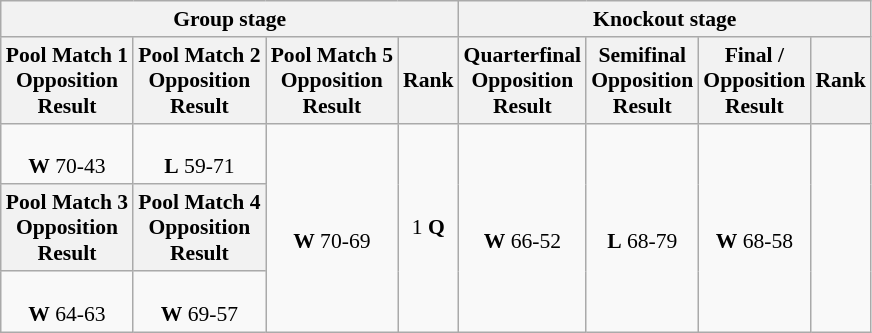<table class=wikitable style="font-size:90%">
<tr>
<th colspan="4">Group stage</th>
<th colspan="4">Knockout stage</th>
</tr>
<tr>
<th>Pool Match 1<br>Opposition<br>Result</th>
<th>Pool Match 2<br>Opposition<br>Result</th>
<th>Pool Match 5<br>Opposition<br>Result</th>
<th>Rank</th>
<th>Quarterfinal<br>Opposition<br>Result</th>
<th>Semifinal<br>Opposition<br>Result</th>
<th>Final / <br>Opposition<br>Result</th>
<th>Rank</th>
</tr>
<tr align=center>
<td><br><strong>W</strong> 70-43</td>
<td><br><strong>L</strong> 59-71</td>
<td rowspan="3"><br><strong>W</strong> 70-69</td>
<td rowspan="3">1 <strong>Q</strong></td>
<td rowspan="3"><br> <strong>W</strong> 66-52</td>
<td rowspan="3"><br> <strong>L</strong> 68-79</td>
<td rowspan="3"><br> <strong>W</strong> 68-58</td>
<td rowspan=3></td>
</tr>
<tr>
<th>Pool Match 3<br>Opposition<br>Result</th>
<th>Pool Match 4<br>Opposition<br>Result</th>
</tr>
<tr align=center>
<td><br><strong>W</strong> 64-63</td>
<td><br><strong>W</strong> 69-57</td>
</tr>
</table>
